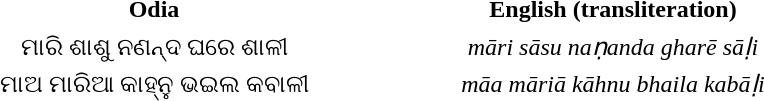<table border="0" cellpadding="2">
<tr>
<th width=300>Odia</th>
<th width=300>English (transliteration)</th>
</tr>
<tr>
<td align="center">ମାରି ଶାଶୁ ନଣନ୍ଦ ଘରେ ଶାଳୀ</td>
<td align="center"><em>māri sāsu naṇanda gharē sāḷi</em></td>
</tr>
<tr>
<td align="center">ମାଅ ମାରିଆ କାହ୍ନୁ ଭଇଲ କବାଳୀ</td>
<td align="center"><em>māa māriā kāhnu bhaila kabāḷi</em></td>
</tr>
</table>
